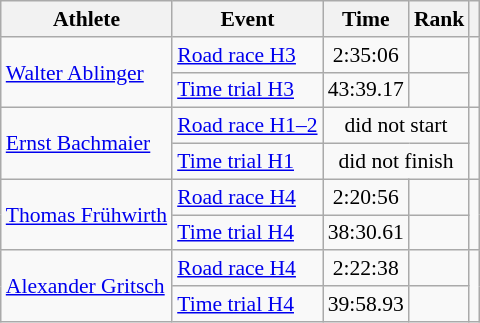<table class=wikitable style="font-size:90%">
<tr>
<th>Athlete</th>
<th>Event</th>
<th>Time</th>
<th>Rank</th>
<th></th>
</tr>
<tr align=center>
<td align=left rowspan=2><a href='#'>Walter Ablinger</a></td>
<td align=left><a href='#'>Road race H3</a></td>
<td>2:35:06</td>
<td></td>
<td rowspan="2"></td>
</tr>
<tr align=center>
<td align=left><a href='#'>Time trial H3</a></td>
<td>43:39.17</td>
<td></td>
</tr>
<tr align=center>
<td align=left rowspan=2><a href='#'>Ernst Bachmaier</a></td>
<td align=left><a href='#'>Road race H1–2</a></td>
<td colspan=2>did not start</td>
<td rowspan="2"></td>
</tr>
<tr align=center>
<td align=left><a href='#'>Time trial H1</a></td>
<td colspan="2">did not finish</td>
</tr>
<tr align=center>
<td align=left rowspan=2><a href='#'>Thomas Frühwirth</a></td>
<td align=left><a href='#'>Road race H4</a></td>
<td>2:20:56</td>
<td></td>
<td rowspan="2"></td>
</tr>
<tr align=center>
<td align=left><a href='#'>Time trial H4</a></td>
<td>38:30.61</td>
<td></td>
</tr>
<tr align=center>
<td align=left rowspan=2><a href='#'>Alexander Gritsch</a></td>
<td align=left><a href='#'>Road race H4</a></td>
<td>2:22:38</td>
<td></td>
<td rowspan="2"></td>
</tr>
<tr align=center>
<td align=left><a href='#'>Time trial H4</a></td>
<td>39:58.93</td>
<td></td>
</tr>
</table>
